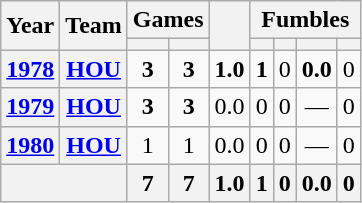<table class="wikitable" style="text-align:center;">
<tr>
<th rowspan="2">Year</th>
<th rowspan="2">Team</th>
<th colspan="2">Games</th>
<th rowspan="2"></th>
<th colspan="4">Fumbles</th>
</tr>
<tr>
<th></th>
<th></th>
<th></th>
<th></th>
<th></th>
<th></th>
</tr>
<tr>
<th><a href='#'>1978</a></th>
<th><a href='#'>HOU</a></th>
<td><strong>3</strong></td>
<td><strong>3</strong></td>
<td><strong>1.0</strong></td>
<td><strong>1</strong></td>
<td>0</td>
<td><strong>0.0</strong></td>
<td>0</td>
</tr>
<tr>
<th><a href='#'>1979</a></th>
<th><a href='#'>HOU</a></th>
<td><strong>3</strong></td>
<td><strong>3</strong></td>
<td>0.0</td>
<td>0</td>
<td>0</td>
<td>—</td>
<td>0</td>
</tr>
<tr>
<th><a href='#'>1980</a></th>
<th><a href='#'>HOU</a></th>
<td>1</td>
<td>1</td>
<td>0.0</td>
<td>0</td>
<td>0</td>
<td>—</td>
<td>0</td>
</tr>
<tr>
<th colspan="2"></th>
<th>7</th>
<th>7</th>
<th>1.0</th>
<th>1</th>
<th>0</th>
<th>0.0</th>
<th>0</th>
</tr>
</table>
